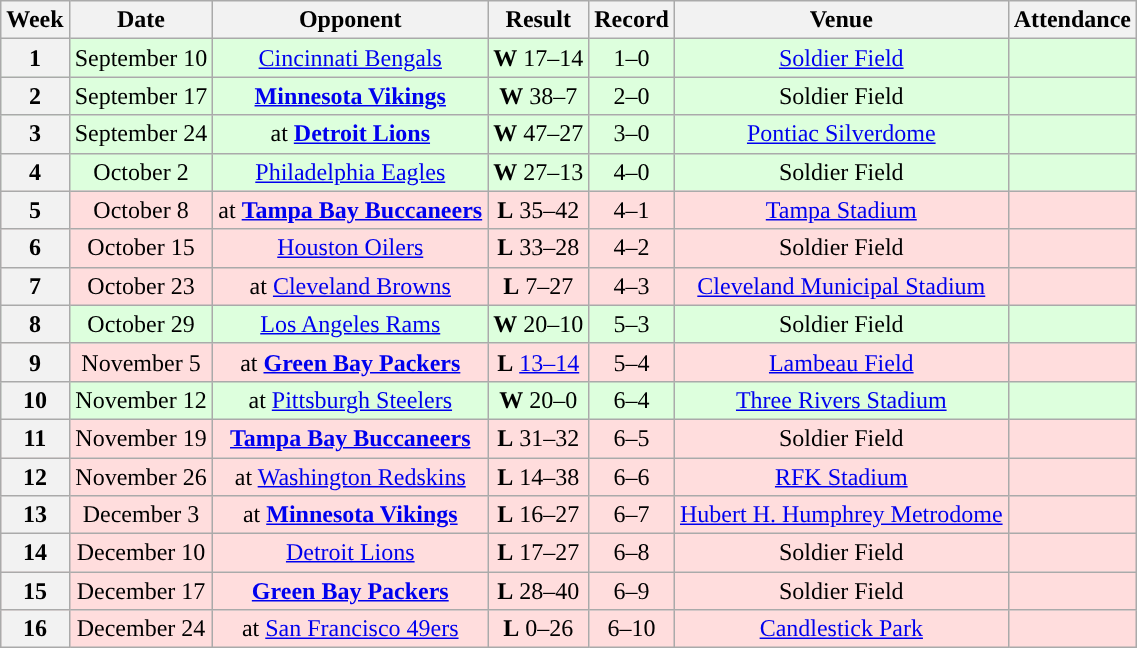<table class="wikitable" align="center">
<tr>
<th>Week</th>
<th>Date</th>
<th>Opponent</th>
<th>Result</th>
<th>Record</th>
<th>Venue</th>
<th>Attendance</th>
</tr>
<tr style="background: #ddffdd;" align="center">
<th>1</th>
<td>September 10</td>
<td><a href='#'>Cincinnati Bengals</a></td>
<td><strong>W</strong> 17–14</td>
<td>1–0</td>
<td><a href='#'>Soldier Field</a></td>
<td></td>
</tr>
<tr style="background: #ddffdd;" align="center">
<th>2</th>
<td>September 17</td>
<td><strong><a href='#'>Minnesota Vikings</a></strong></td>
<td><strong>W</strong> 38–7</td>
<td>2–0</td>
<td>Soldier Field</td>
<td></td>
</tr>
<tr style="background: #ddffdd;" align="center">
<th>3</th>
<td>September 24</td>
<td>at <strong><a href='#'>Detroit Lions</a></strong></td>
<td><strong>W</strong> 47–27</td>
<td>3–0</td>
<td><a href='#'>Pontiac Silverdome</a></td>
<td></td>
</tr>
<tr style="background: #ddffdd;" align="center">
<th>4</th>
<td>October 2</td>
<td><a href='#'>Philadelphia Eagles</a></td>
<td><strong>W</strong> 27–13</td>
<td>4–0</td>
<td>Soldier Field</td>
<td></td>
</tr>
<tr style="background: #ffdddd;" align="center">
<th>5</th>
<td>October 8</td>
<td>at <strong><a href='#'>Tampa Bay Buccaneers</a></strong></td>
<td><strong>L</strong> 35–42</td>
<td>4–1</td>
<td><a href='#'>Tampa Stadium</a></td>
<td></td>
</tr>
<tr style="background: #ffdddd;" align="center">
<th>6</th>
<td>October 15</td>
<td><a href='#'>Houston Oilers</a></td>
<td><strong>L</strong> 33–28</td>
<td>4–2</td>
<td>Soldier Field</td>
<td></td>
</tr>
<tr style="background: #ffdddd;" align="center">
<th>7</th>
<td>October 23</td>
<td>at <a href='#'>Cleveland Browns</a></td>
<td><strong>L</strong> 7–27</td>
<td>4–3</td>
<td><a href='#'>Cleveland Municipal Stadium</a></td>
<td></td>
</tr>
<tr style="background: #ddffdd;" align="center">
<th>8</th>
<td>October 29</td>
<td><a href='#'>Los Angeles Rams</a></td>
<td><strong>W</strong> 20–10</td>
<td>5–3</td>
<td>Soldier Field</td>
<td></td>
</tr>
<tr style="background: #ffdddd;" align="center">
<th>9</th>
<td>November 5</td>
<td>at <strong><a href='#'>Green Bay Packers</a></strong></td>
<td><strong>L</strong> <a href='#'>13–14</a></td>
<td>5–4</td>
<td><a href='#'>Lambeau Field</a></td>
<td></td>
</tr>
<tr style="background: #ddffdd;" align="center">
<th>10</th>
<td>November 12</td>
<td>at <a href='#'>Pittsburgh Steelers</a></td>
<td><strong>W</strong> 20–0</td>
<td>6–4</td>
<td><a href='#'>Three Rivers Stadium</a></td>
<td></td>
</tr>
<tr style="background: #ffdddd;" align="center">
<th>11</th>
<td>November 19</td>
<td><strong><a href='#'>Tampa Bay Buccaneers</a></strong></td>
<td><strong>L</strong> 31–32</td>
<td>6–5</td>
<td>Soldier Field</td>
<td></td>
</tr>
<tr style="background: #ffdddd;" align="center">
<th>12</th>
<td>November 26</td>
<td>at <a href='#'>Washington Redskins</a></td>
<td><strong>L</strong> 14–38</td>
<td>6–6</td>
<td><a href='#'>RFK Stadium</a></td>
<td></td>
</tr>
<tr style="background: #ffdddd;" align="center">
<th>13</th>
<td>December 3</td>
<td>at <strong><a href='#'>Minnesota Vikings</a></strong></td>
<td><strong>L</strong> 16–27</td>
<td>6–7</td>
<td><a href='#'>Hubert H. Humphrey Metrodome</a></td>
<td></td>
</tr>
<tr style="background: #ffdddd;" align="center">
<th>14</th>
<td>December 10</td>
<td><a href='#'>Detroit Lions</a></td>
<td><strong>L</strong> 17–27</td>
<td>6–8</td>
<td>Soldier Field</td>
<td></td>
</tr>
<tr style="background: #ffdddd;" align="center">
<th>15</th>
<td>December 17</td>
<td><strong><a href='#'>Green Bay Packers</a></strong></td>
<td><strong>L</strong> 28–40</td>
<td>6–9</td>
<td>Soldier Field</td>
<td></td>
</tr>
<tr style="background: #ffdddd;" align="center">
<th>16</th>
<td>December 24</td>
<td>at <a href='#'>San Francisco 49ers</a></td>
<td><strong>L</strong> 0–26</td>
<td>6–10</td>
<td><a href='#'>Candlestick Park</a></td>
<td></td>
</tr>
</table>
